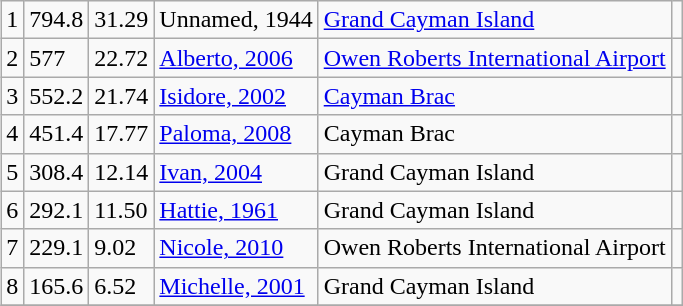<table class="wikitable"  style="float:right; clear:right; margin:0.5em 0 0.5em 1em;">
<tr>
<td>1</td>
<td>794.8</td>
<td>31.29</td>
<td>Unnamed, 1944</td>
<td><a href='#'>Grand Cayman Island</a></td>
<td></td>
</tr>
<tr>
<td>2</td>
<td>577</td>
<td>22.72</td>
<td><a href='#'>Alberto, 2006</a></td>
<td><a href='#'>Owen Roberts International Airport</a></td>
<td></td>
</tr>
<tr>
<td>3</td>
<td>552.2</td>
<td>21.74</td>
<td><a href='#'>Isidore, 2002</a></td>
<td><a href='#'>Cayman Brac</a></td>
<td></td>
</tr>
<tr>
<td>4</td>
<td>451.4</td>
<td>17.77</td>
<td><a href='#'>Paloma, 2008</a></td>
<td>Cayman Brac</td>
<td></td>
</tr>
<tr>
<td>5</td>
<td>308.4</td>
<td>12.14</td>
<td><a href='#'>Ivan, 2004</a></td>
<td>Grand Cayman Island</td>
<td></td>
</tr>
<tr>
<td>6</td>
<td>292.1</td>
<td>11.50</td>
<td><a href='#'>Hattie, 1961</a></td>
<td>Grand Cayman Island</td>
<td></td>
</tr>
<tr>
<td>7</td>
<td>229.1</td>
<td>9.02</td>
<td><a href='#'>Nicole, 2010</a></td>
<td>Owen Roberts International Airport</td>
<td></td>
</tr>
<tr>
<td>8</td>
<td>165.6</td>
<td>6.52</td>
<td><a href='#'>Michelle, 2001</a></td>
<td>Grand Cayman Island</td>
<td></td>
</tr>
<tr>
</tr>
</table>
